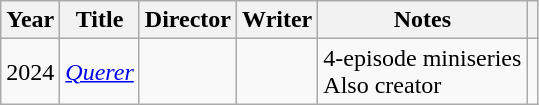<table class="wikitable sortable">
<tr>
<th>Year</th>
<th>Title</th>
<th>Director</th>
<th>Writer</th>
<th>Notes</th>
<th></th>
</tr>
<tr>
<td align = "center">2024</td>
<td><em><a href='#'>Querer</a></em></td>
<td></td>
<td></td>
<td>4-episode miniseries<br>Also creator</td>
<td align  = "center"></td>
</tr>
</table>
